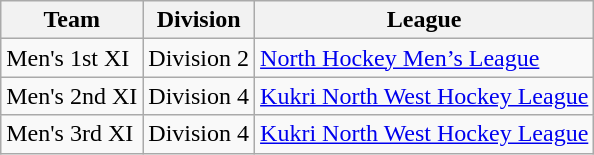<table class="wikitable" border="1">
<tr>
<th><strong>Team</strong></th>
<th><strong>Division</strong></th>
<th><strong> League</strong></th>
</tr>
<tr>
<td>Men's 1st XI</td>
<td>Division 2</td>
<td><a href='#'>North Hockey Men’s League</a></td>
</tr>
<tr>
<td>Men's 2nd XI</td>
<td>Division 4</td>
<td><a href='#'>Kukri North West Hockey League</a></td>
</tr>
<tr>
<td>Men's 3rd XI</td>
<td>Division 4</td>
<td><a href='#'>Kukri North West Hockey League</a></td>
</tr>
</table>
